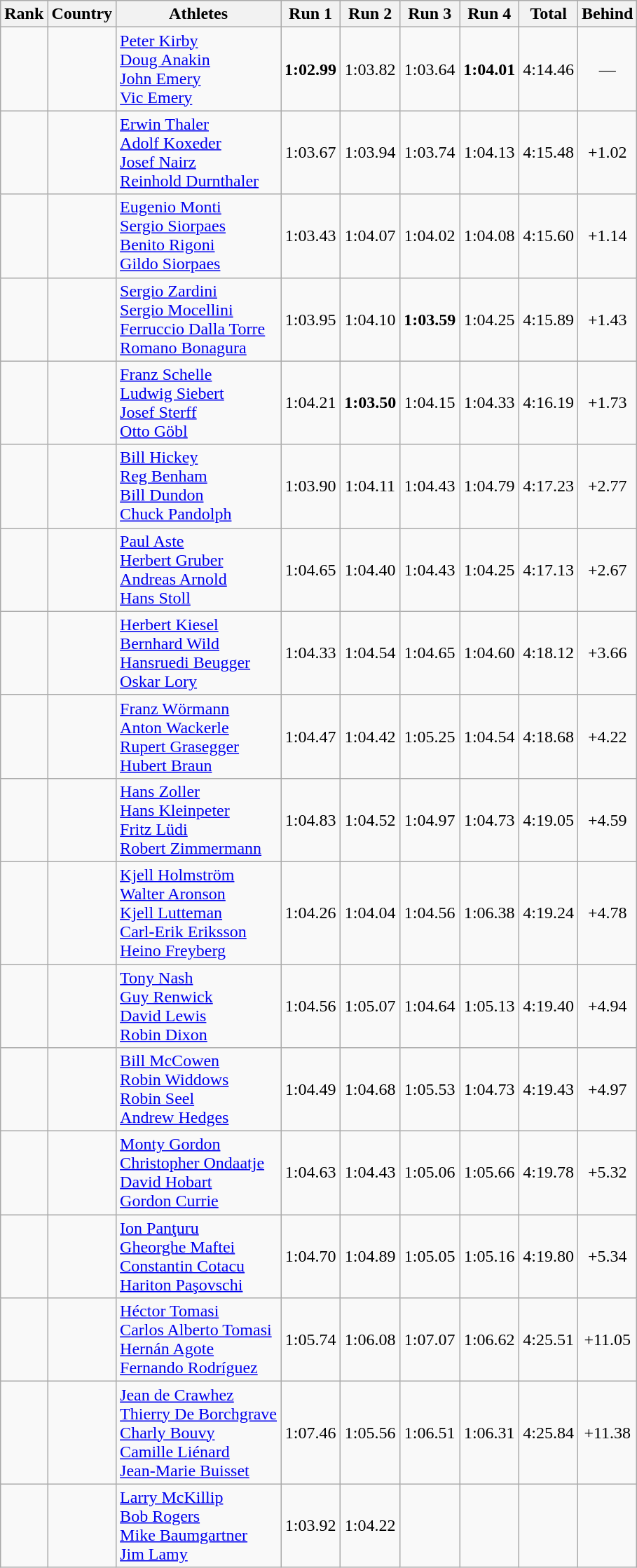<table class="wikitable sortable" style="text-align:center">
<tr>
<th>Rank</th>
<th>Country</th>
<th>Athletes</th>
<th>Run 1</th>
<th>Run 2</th>
<th>Run 3</th>
<th>Run 4</th>
<th>Total</th>
<th>Behind</th>
</tr>
<tr>
<td></td>
<td align="left"></td>
<td align="left"><a href='#'>Peter Kirby</a><br><a href='#'>Doug Anakin</a><br><a href='#'>John Emery</a><br><a href='#'>Vic Emery</a></td>
<td><strong>1:02.99</strong></td>
<td>1:03.82</td>
<td>1:03.64</td>
<td><strong>1:04.01</strong></td>
<td>4:14.46</td>
<td>—</td>
</tr>
<tr>
<td></td>
<td align="left"></td>
<td align="left"><a href='#'>Erwin Thaler</a><br><a href='#'>Adolf Koxeder</a><br><a href='#'>Josef Nairz</a><br><a href='#'>Reinhold Durnthaler</a></td>
<td>1:03.67</td>
<td>1:03.94</td>
<td>1:03.74</td>
<td>1:04.13</td>
<td>4:15.48</td>
<td>+1.02</td>
</tr>
<tr>
<td></td>
<td align="left"></td>
<td align="left"><a href='#'>Eugenio Monti</a><br><a href='#'>Sergio Siorpaes</a><br><a href='#'>Benito Rigoni</a><br><a href='#'>Gildo Siorpaes</a></td>
<td>1:03.43</td>
<td>1:04.07</td>
<td>1:04.02</td>
<td>1:04.08</td>
<td>4:15.60</td>
<td>+1.14</td>
</tr>
<tr>
<td></td>
<td align="left"></td>
<td align="left"><a href='#'>Sergio Zardini</a><br><a href='#'>Sergio Mocellini</a><br><a href='#'>Ferruccio Dalla Torre</a><br><a href='#'>Romano Bonagura</a></td>
<td>1:03.95</td>
<td>1:04.10</td>
<td><strong>1:03.59</strong></td>
<td>1:04.25</td>
<td>4:15.89</td>
<td>+1.43</td>
</tr>
<tr>
<td></td>
<td align="left"></td>
<td align="left"><a href='#'>Franz Schelle</a><br><a href='#'>Ludwig Siebert</a><br><a href='#'>Josef Sterff</a><br><a href='#'>Otto Göbl</a></td>
<td>1:04.21</td>
<td><strong>1:03.50</strong></td>
<td>1:04.15</td>
<td>1:04.33</td>
<td>4:16.19</td>
<td>+1.73</td>
</tr>
<tr>
<td></td>
<td align="left"></td>
<td align="left"><a href='#'>Bill Hickey</a><br><a href='#'>Reg Benham</a><br><a href='#'>Bill Dundon</a><br><a href='#'>Chuck Pandolph</a></td>
<td>1:03.90</td>
<td>1:04.11</td>
<td>1:04.43</td>
<td>1:04.79</td>
<td>4:17.23</td>
<td>+2.77</td>
</tr>
<tr>
<td></td>
<td align="left"></td>
<td align="left"><a href='#'>Paul Aste</a><br><a href='#'>Herbert Gruber</a><br><a href='#'>Andreas Arnold</a><br><a href='#'>Hans Stoll</a></td>
<td>1:04.65</td>
<td>1:04.40</td>
<td>1:04.43</td>
<td>1:04.25</td>
<td>4:17.13</td>
<td>+2.67</td>
</tr>
<tr>
<td></td>
<td align="left"></td>
<td align="left"><a href='#'>Herbert Kiesel</a><br><a href='#'>Bernhard Wild</a><br><a href='#'>Hansruedi Beugger</a><br><a href='#'>Oskar Lory</a></td>
<td>1:04.33</td>
<td>1:04.54</td>
<td>1:04.65</td>
<td>1:04.60</td>
<td>4:18.12</td>
<td>+3.66</td>
</tr>
<tr>
<td></td>
<td align="left"></td>
<td align="left"><a href='#'>Franz Wörmann</a><br><a href='#'>Anton Wackerle</a><br><a href='#'>Rupert Grasegger</a><br><a href='#'>Hubert Braun</a></td>
<td>1:04.47</td>
<td>1:04.42</td>
<td>1:05.25</td>
<td>1:04.54</td>
<td>4:18.68</td>
<td>+4.22</td>
</tr>
<tr>
<td></td>
<td align="left"></td>
<td align="left"><a href='#'>Hans Zoller</a><br><a href='#'>Hans Kleinpeter</a><br><a href='#'>Fritz Lüdi</a><br><a href='#'>Robert Zimmermann</a></td>
<td>1:04.83</td>
<td>1:04.52</td>
<td>1:04.97</td>
<td>1:04.73</td>
<td>4:19.05</td>
<td>+4.59</td>
</tr>
<tr>
<td></td>
<td align="left"></td>
<td align="left"><a href='#'>Kjell Holmström</a><br><a href='#'>Walter Aronson</a><br><a href='#'>Kjell Lutteman</a><br><a href='#'>Carl-Erik Eriksson</a><br><a href='#'>Heino Freyberg</a></td>
<td>1:04.26</td>
<td>1:04.04</td>
<td>1:04.56</td>
<td>1:06.38</td>
<td>4:19.24</td>
<td>+4.78</td>
</tr>
<tr>
<td></td>
<td align="left"></td>
<td align="left"><a href='#'>Tony Nash</a><br><a href='#'>Guy Renwick</a><br><a href='#'>David Lewis</a><br><a href='#'>Robin Dixon</a></td>
<td>1:04.56</td>
<td>1:05.07</td>
<td>1:04.64</td>
<td>1:05.13</td>
<td>4:19.40</td>
<td>+4.94</td>
</tr>
<tr>
<td></td>
<td align="left"></td>
<td align="left"><a href='#'>Bill McCowen</a><br><a href='#'>Robin Widdows</a><br><a href='#'>Robin Seel</a><br><a href='#'>Andrew Hedges</a></td>
<td>1:04.49</td>
<td>1:04.68</td>
<td>1:05.53</td>
<td>1:04.73</td>
<td>4:19.43</td>
<td>+4.97</td>
</tr>
<tr>
<td></td>
<td align="left"></td>
<td align="left"><a href='#'>Monty Gordon</a><br><a href='#'>Christopher Ondaatje</a><br><a href='#'>David Hobart</a><br><a href='#'>Gordon Currie</a></td>
<td>1:04.63</td>
<td>1:04.43</td>
<td>1:05.06</td>
<td>1:05.66</td>
<td>4:19.78</td>
<td>+5.32</td>
</tr>
<tr>
<td></td>
<td align="left"></td>
<td align="left"><a href='#'>Ion Panţuru</a><br><a href='#'>Gheorghe Maftei</a><br><a href='#'>Constantin Cotacu</a><br><a href='#'>Hariton Paşovschi</a></td>
<td>1:04.70</td>
<td>1:04.89</td>
<td>1:05.05</td>
<td>1:05.16</td>
<td>4:19.80</td>
<td>+5.34</td>
</tr>
<tr>
<td></td>
<td align="left"></td>
<td align="left"><a href='#'>Héctor Tomasi</a><br><a href='#'>Carlos Alberto Tomasi</a><br><a href='#'>Hernán Agote</a><br><a href='#'>Fernando Rodríguez</a></td>
<td>1:05.74</td>
<td>1:06.08</td>
<td>1:07.07</td>
<td>1:06.62</td>
<td>4:25.51</td>
<td>+11.05</td>
</tr>
<tr>
<td></td>
<td align="left"></td>
<td align="left"><a href='#'>Jean de Crawhez</a><br><a href='#'>Thierry De Borchgrave</a><br><a href='#'>Charly Bouvy</a><br><a href='#'>Camille Liénard</a><br><a href='#'>Jean-Marie Buisset</a></td>
<td>1:07.46</td>
<td>1:05.56</td>
<td>1:06.51</td>
<td>1:06.31</td>
<td>4:25.84</td>
<td>+11.38</td>
</tr>
<tr>
<td></td>
<td align="left"></td>
<td align="left"><a href='#'>Larry McKillip</a><br><a href='#'>Bob Rogers</a><br><a href='#'>Mike Baumgartner</a><br><a href='#'>Jim Lamy</a></td>
<td>1:03.92</td>
<td>1:04.22</td>
<td></td>
<td></td>
<td></td>
<td></td>
</tr>
</table>
